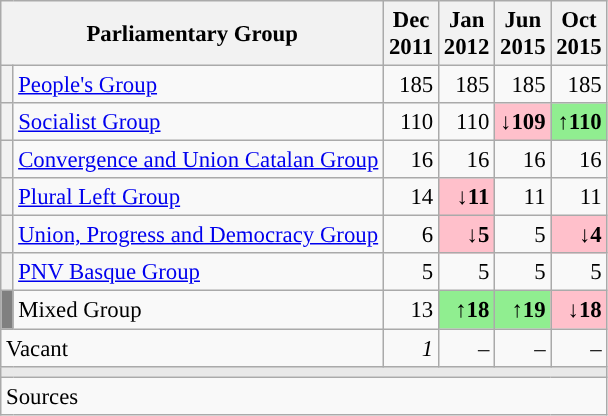<table class="wikitable" style="font-size:95%;">
<tr>
<th colspan="2">Parliamentary Group</th>
<th>Dec<br>2011</th>
<th>Jan<br>2012</th>
<th>Jun<br>2015</th>
<th>Oct<br>2015</th>
</tr>
<tr>
<th width="1px" style="background-color:"></th>
<td><a href='#'>People's Group</a></td>
<td align="right">185</td>
<td align="right">185</td>
<td align="right">185</td>
<td align="right">185</td>
</tr>
<tr>
<th style="background-color:"></th>
<td><a href='#'>Socialist Group</a></td>
<td align="right">110</td>
<td align="right">110</td>
<td align="right" style="background:pink;">↓<strong><span>109</span></strong></td>
<td align="right" style="background:lightgreen;">↑<strong><span>110</span></strong></td>
</tr>
<tr>
<th style="background-color:"></th>
<td><a href='#'>Convergence and Union Catalan Group</a></td>
<td align="right">16</td>
<td align="right">16</td>
<td align="right">16</td>
<td align="right">16</td>
</tr>
<tr>
<th style="background-color:"></th>
<td><a href='#'>Plural Left Group</a></td>
<td align="right">14</td>
<td align="right" style="background:pink;">↓<strong><span>11</span></strong></td>
<td align="right">11</td>
<td align="right">11</td>
</tr>
<tr>
<th style="background-color:"></th>
<td><a href='#'>Union, Progress and Democracy Group</a></td>
<td align="right">6</td>
<td align="right" style="background:pink;">↓<strong><span>5</span></strong></td>
<td align="right">5</td>
<td align="right" style="background:pink;">↓<strong><span>4</span></strong></td>
</tr>
<tr>
<th style="background-color:"></th>
<td><a href='#'>PNV Basque Group</a></td>
<td align="right">5</td>
<td align="right">5</td>
<td align="right">5</td>
<td align="right">5</td>
</tr>
<tr>
<th style="background-color:gray"></th>
<td>Mixed Group</td>
<td align="right">13</td>
<td align="right" style="background:lightgreen;">↑<strong><span>18</span></strong></td>
<td align="right" style="background:lightgreen;">↑<strong><span>19</span></strong></td>
<td align="right" style="background:pink;">↓<strong><span>18</span></strong></td>
</tr>
<tr>
<td colspan="2">Vacant</td>
<td align="right"><em>1</em></td>
<td align="right">–</td>
<td align="right">–</td>
<td align="right">–</td>
</tr>
<tr>
<td colspan="6" bgcolor="#E9E9E9"></td>
</tr>
<tr>
<td align="left" colspan="6">Sources</td>
</tr>
</table>
